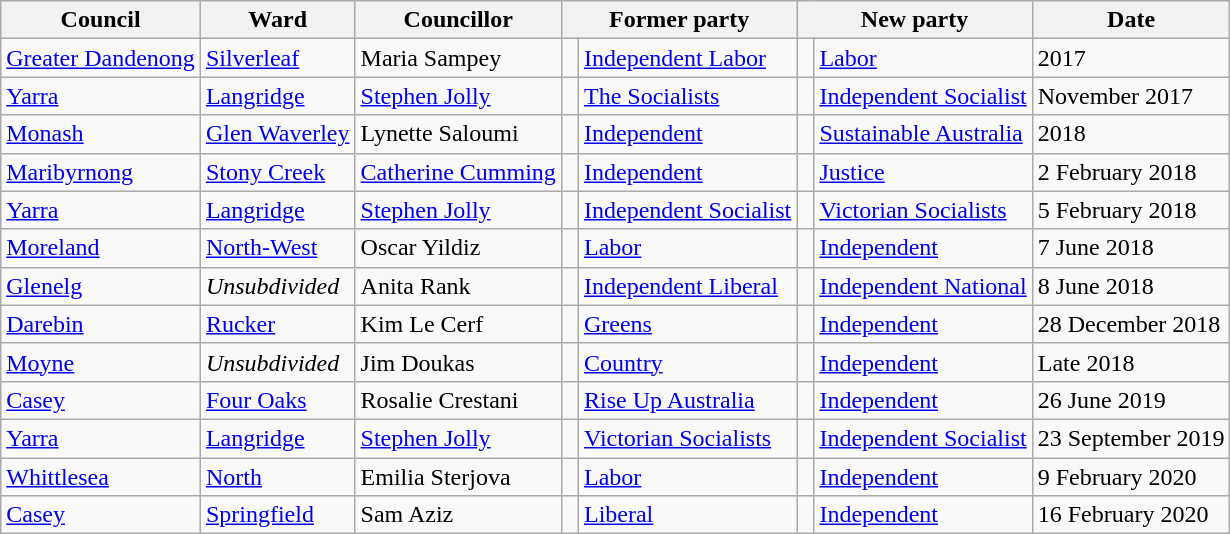<table class="wikitable sortable">
<tr>
<th>Council</th>
<th>Ward</th>
<th>Councillor</th>
<th colspan="2">Former party</th>
<th colspan="2">New party</th>
<th>Date</th>
</tr>
<tr>
<td><a href='#'>Greater Dandenong</a></td>
<td><a href='#'>Silverleaf</a></td>
<td>Maria Sampey</td>
<td> </td>
<td><a href='#'>Independent Labor</a></td>
<td> </td>
<td><a href='#'>Labor</a></td>
<td>2017</td>
</tr>
<tr>
<td><a href='#'>Yarra</a></td>
<td><a href='#'>Langridge</a></td>
<td><a href='#'>Stephen Jolly</a></td>
<td> </td>
<td><a href='#'>The Socialists</a></td>
<td> </td>
<td><a href='#'>Independent Socialist</a></td>
<td>November 2017</td>
</tr>
<tr>
<td><a href='#'>Monash</a></td>
<td><a href='#'>Glen Waverley</a></td>
<td>Lynette Saloumi</td>
<td> </td>
<td><a href='#'>Independent</a></td>
<td> </td>
<td><a href='#'>Sustainable Australia</a></td>
<td>2018</td>
</tr>
<tr>
<td><a href='#'>Maribyrnong</a></td>
<td><a href='#'>Stony Creek</a></td>
<td><a href='#'>Catherine Cumming</a></td>
<td> </td>
<td><a href='#'>Independent</a></td>
<td> </td>
<td><a href='#'>Justice</a></td>
<td>2 February 2018</td>
</tr>
<tr>
<td><a href='#'>Yarra</a></td>
<td><a href='#'>Langridge</a></td>
<td><a href='#'>Stephen Jolly</a></td>
<td> </td>
<td><a href='#'>Independent Socialist</a></td>
<td> </td>
<td><a href='#'>Victorian Socialists</a></td>
<td>5 February 2018</td>
</tr>
<tr>
<td><a href='#'>Moreland</a></td>
<td><a href='#'>North-West</a></td>
<td>Oscar Yildiz</td>
<td> </td>
<td><a href='#'>Labor</a></td>
<td> </td>
<td><a href='#'>Independent</a></td>
<td>7 June 2018</td>
</tr>
<tr>
<td><a href='#'>Glenelg</a></td>
<td><em>Unsubdivided</em></td>
<td>Anita Rank</td>
<td> </td>
<td><a href='#'>Independent Liberal</a></td>
<td> </td>
<td><a href='#'>Independent National</a></td>
<td>8 June 2018</td>
</tr>
<tr>
<td><a href='#'>Darebin</a></td>
<td><a href='#'>Rucker</a></td>
<td>Kim Le Cerf</td>
<td> </td>
<td><a href='#'>Greens</a></td>
<td> </td>
<td><a href='#'>Independent</a></td>
<td>28 December 2018</td>
</tr>
<tr>
<td><a href='#'>Moyne</a></td>
<td><em>Unsubdivided</em></td>
<td>Jim Doukas</td>
<td> </td>
<td><a href='#'>Country</a></td>
<td> </td>
<td><a href='#'>Independent</a></td>
<td>Late 2018</td>
</tr>
<tr>
<td><a href='#'>Casey</a></td>
<td><a href='#'>Four Oaks</a></td>
<td>Rosalie Crestani</td>
<td> </td>
<td><a href='#'>Rise Up Australia</a></td>
<td> </td>
<td><a href='#'>Independent</a></td>
<td>26 June 2019</td>
</tr>
<tr>
<td><a href='#'>Yarra</a></td>
<td><a href='#'>Langridge</a></td>
<td><a href='#'>Stephen Jolly</a></td>
<td> </td>
<td><a href='#'>Victorian Socialists</a></td>
<td> </td>
<td><a href='#'>Independent Socialist</a></td>
<td>23 September 2019</td>
</tr>
<tr>
<td><a href='#'>Whittlesea</a></td>
<td><a href='#'>North</a></td>
<td>Emilia Sterjova</td>
<td> </td>
<td><a href='#'>Labor</a></td>
<td> </td>
<td><a href='#'>Independent</a></td>
<td>9 February 2020</td>
</tr>
<tr>
<td><a href='#'>Casey</a></td>
<td><a href='#'>Springfield</a></td>
<td>Sam Aziz</td>
<td> </td>
<td><a href='#'>Liberal</a></td>
<td> </td>
<td><a href='#'>Independent</a></td>
<td>16 February 2020</td>
</tr>
</table>
